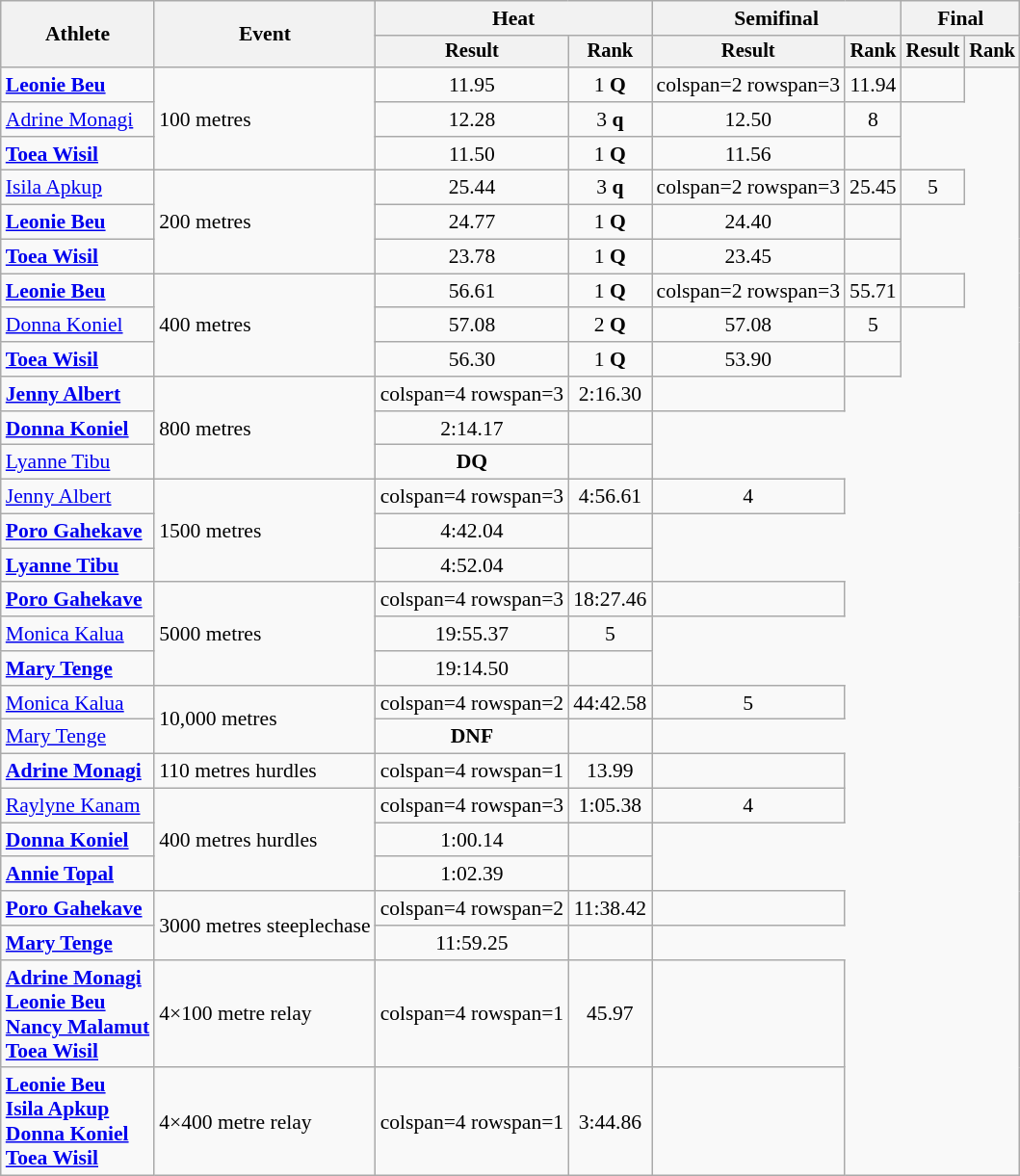<table class="wikitable" style="font-size:90%">
<tr>
<th rowspan="2">Athlete</th>
<th rowspan="2">Event</th>
<th colspan="2">Heat</th>
<th colspan="2">Semifinal</th>
<th colspan="2">Final</th>
</tr>
<tr style="font-size:95%">
<th>Result</th>
<th>Rank</th>
<th>Result</th>
<th>Rank</th>
<th>Result</th>
<th>Rank</th>
</tr>
<tr style=text-align:center>
<td style=text-align:left><strong><a href='#'>Leonie Beu</a></strong></td>
<td style=text-align:left rowspan=3>100 metres</td>
<td>11.95</td>
<td>1 <strong>Q</strong></td>
<td>colspan=2 rowspan=3 </td>
<td>11.94</td>
<td></td>
</tr>
<tr style=text-align:center>
<td style=text-align:left><a href='#'>Adrine Monagi</a></td>
<td>12.28</td>
<td>3 <strong>q</strong></td>
<td>12.50</td>
<td>8</td>
</tr>
<tr style=text-align:center>
<td style=text-align:left><strong><a href='#'>Toea Wisil</a></strong></td>
<td>11.50</td>
<td>1 <strong>Q</strong></td>
<td>11.56</td>
<td></td>
</tr>
<tr style=text-align:center>
<td style=text-align:left><a href='#'>Isila Apkup</a></td>
<td style=text-align:left rowspan=3>200 metres</td>
<td>25.44</td>
<td>3 <strong>q</strong></td>
<td>colspan=2 rowspan=3 </td>
<td>25.45</td>
<td>5</td>
</tr>
<tr style=text-align:center>
<td style=text-align:left><strong><a href='#'>Leonie Beu</a></strong></td>
<td>24.77</td>
<td>1 <strong>Q</strong></td>
<td>24.40</td>
<td></td>
</tr>
<tr style=text-align:center>
<td style=text-align:left><strong><a href='#'>Toea Wisil</a></strong></td>
<td>23.78</td>
<td>1 <strong>Q</strong></td>
<td>23.45</td>
<td></td>
</tr>
<tr style=text-align:center>
<td style=text-align:left><strong><a href='#'>Leonie Beu</a></strong></td>
<td style=text-align:left rowspan=3>400 metres</td>
<td>56.61</td>
<td>1 <strong>Q</strong></td>
<td>colspan=2 rowspan=3 </td>
<td>55.71</td>
<td></td>
</tr>
<tr style=text-align:center>
<td style=text-align:left><a href='#'>Donna Koniel</a></td>
<td>57.08</td>
<td>2 <strong>Q</strong></td>
<td>57.08</td>
<td>5</td>
</tr>
<tr style=text-align:center>
<td style=text-align:left><strong><a href='#'>Toea Wisil</a></strong></td>
<td>56.30</td>
<td>1 <strong>Q</strong></td>
<td>53.90</td>
<td></td>
</tr>
<tr style=text-align:center>
<td style=text-align:left><strong><a href='#'>Jenny Albert</a></strong></td>
<td style=text-align:left rowspan=3>800 metres</td>
<td>colspan=4 rowspan=3 </td>
<td>2:16.30</td>
<td></td>
</tr>
<tr style=text-align:center>
<td style=text-align:left><strong><a href='#'>Donna Koniel</a></strong></td>
<td>2:14.17</td>
<td></td>
</tr>
<tr style=text-align:center>
<td style=text-align:left><a href='#'>Lyanne Tibu</a></td>
<td><strong>DQ</strong></td>
<td></td>
</tr>
<tr style=text-align:center>
<td style=text-align:left><a href='#'>Jenny Albert</a></td>
<td style=text-align:left rowspan=3>1500 metres</td>
<td>colspan=4 rowspan=3 </td>
<td>4:56.61</td>
<td>4</td>
</tr>
<tr style=text-align:center>
<td style=text-align:left><strong><a href='#'>Poro Gahekave</a></strong></td>
<td>4:42.04</td>
<td></td>
</tr>
<tr style=text-align:center>
<td style=text-align:left><strong><a href='#'>Lyanne Tibu</a></strong></td>
<td>4:52.04</td>
<td></td>
</tr>
<tr style=text-align:center>
<td style=text-align:left><strong><a href='#'>Poro Gahekave</a></strong></td>
<td style=text-align:left rowspan=3>5000 metres</td>
<td>colspan=4 rowspan=3 </td>
<td>18:27.46</td>
<td></td>
</tr>
<tr style=text-align:center>
<td style=text-align:left><a href='#'>Monica Kalua</a></td>
<td>19:55.37</td>
<td>5</td>
</tr>
<tr style=text-align:center>
<td style=text-align:left><strong><a href='#'>Mary Tenge</a></strong></td>
<td>19:14.50</td>
<td></td>
</tr>
<tr style=text-align:center>
<td style=text-align:left><a href='#'>Monica Kalua</a></td>
<td style=text-align:left rowspan=2>10,000 metres</td>
<td>colspan=4 rowspan=2 </td>
<td>44:42.58</td>
<td>5</td>
</tr>
<tr style=text-align:center>
<td style=text-align:left><a href='#'>Mary Tenge</a></td>
<td><strong>DNF</strong></td>
<td></td>
</tr>
<tr style=text-align:center>
<td style=text-align:left><strong><a href='#'>Adrine Monagi</a></strong></td>
<td style=text-align:left>110 metres hurdles</td>
<td>colspan=4 rowspan=1 </td>
<td>13.99</td>
<td></td>
</tr>
<tr style=text-align:center>
<td style=text-align:left><a href='#'>Raylyne Kanam</a></td>
<td style=text-align:left rowspan=3>400 metres hurdles</td>
<td>colspan=4 rowspan=3 </td>
<td>1:05.38</td>
<td>4</td>
</tr>
<tr style=text-align:center>
<td style=text-align:left><strong><a href='#'>Donna Koniel</a></strong></td>
<td>1:00.14</td>
<td></td>
</tr>
<tr style=text-align:center>
<td style=text-align:left><strong><a href='#'>Annie Topal</a></strong></td>
<td>1:02.39</td>
<td></td>
</tr>
<tr style=text-align:center>
<td style=text-align:left><strong><a href='#'>Poro Gahekave</a></strong></td>
<td style=text-align:left rowspan=2>3000 metres steeplechase</td>
<td>colspan=4 rowspan=2 </td>
<td>11:38.42</td>
<td></td>
</tr>
<tr style=text-align:center>
<td style=text-align:left><strong><a href='#'>Mary Tenge</a></strong></td>
<td>11:59.25</td>
<td></td>
</tr>
<tr style=text-align:center>
<td style=text-align:left><strong><a href='#'>Adrine Monagi</a></strong><br><strong><a href='#'>Leonie Beu</a></strong><br><strong><a href='#'>Nancy Malamut</a></strong><br><strong><a href='#'>Toea Wisil</a></strong></td>
<td style=text-align:left rowspan=1>4×100 metre relay</td>
<td>colspan=4 rowspan=1 </td>
<td>45.97</td>
<td></td>
</tr>
<tr style=text-align:center>
<td style=text-align:left><strong><a href='#'>Leonie Beu</a></strong><br><strong><a href='#'>Isila Apkup</a></strong><br><strong><a href='#'>Donna Koniel</a></strong><br><strong><a href='#'>Toea Wisil</a></strong></td>
<td style=text-align:left rowspan=1>4×400 metre relay</td>
<td>colspan=4 rowspan=1 </td>
<td>3:44.86</td>
<td></td>
</tr>
</table>
